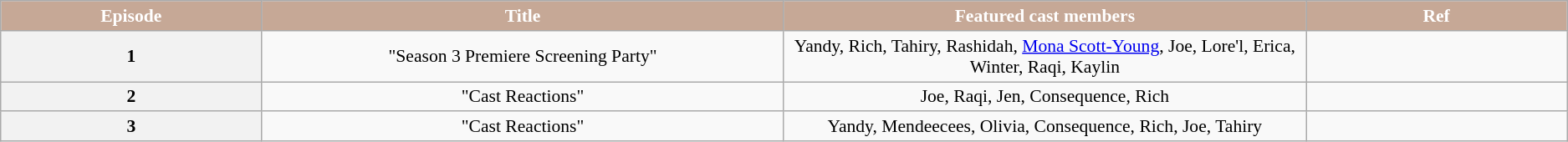<table class="wikitable sortable" style="font-size:90%; text-align: center">
<tr>
<th scope="col"  style="background:#c6a896; color:#fff; width:5%;">Episode</th>
<th scope="col"  style="background:#c6a896; color:#fff; width:10%;">Title</th>
<th scope="col"  style="background:#c6a896; color:#fff; width:10%;">Featured cast members</th>
<th scope="col"  style="background:#c6a896; color:#fff; width:5%;">Ref</th>
</tr>
<tr>
<th scope="row">1</th>
<td>"Season 3 Premiere Screening Party"</td>
<td>Yandy, Rich, Tahiry, Rashidah, <a href='#'>Mona Scott-Young</a>, Joe, Lore'l, Erica, Winter, Raqi, Kaylin</td>
<td style="text-align:center;"></td>
</tr>
<tr>
<th scope="row">2</th>
<td>"Cast Reactions"</td>
<td>Joe, Raqi, Jen, Consequence, Rich</td>
<td style="text-align:center;"></td>
</tr>
<tr>
<th scope="row">3</th>
<td>"Cast Reactions"</td>
<td>Yandy, Mendeecees, Olivia, Consequence, Rich, Joe, Tahiry</td>
<td style="text-align:center;"></td>
</tr>
</table>
